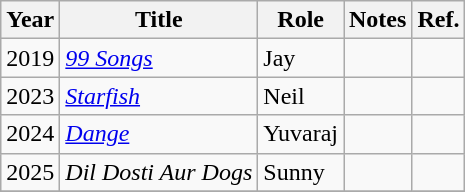<table class="wikitable sortable">
<tr style="text-align:center;">
<th scope="col">Year</th>
<th scope="col">Title</th>
<th scope="col">Role</th>
<th class="unsortable" scope="col">Notes</th>
<th class="unsortable" scope="col">Ref.</th>
</tr>
<tr>
<td>2019</td>
<td><em><a href='#'>99 Songs</a></em></td>
<td>Jay</td>
<td></td>
<td></td>
</tr>
<tr>
<td>2023</td>
<td><em><a href='#'>Starfish</a></em></td>
<td>Neil</td>
<td></td>
<td></td>
</tr>
<tr>
<td>2024</td>
<td><em><a href='#'>Dange</a></em></td>
<td>Yuvaraj</td>
<td></td>
<td></td>
</tr>
<tr>
<td>2025</td>
<td><em>Dil Dosti Aur Dogs</em></td>
<td>Sunny</td>
<td></td>
<td></td>
</tr>
<tr>
</tr>
</table>
